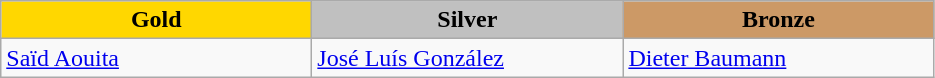<table class="wikitable" style="text-align:left">
<tr align="center">
<td width=200 bgcolor=gold><strong>Gold</strong></td>
<td width=200 bgcolor=silver><strong>Silver</strong></td>
<td width=200 bgcolor=CC9966><strong>Bronze</strong></td>
</tr>
<tr>
<td><a href='#'>Saïd Aouita</a><br><em></em></td>
<td><a href='#'>José Luís González</a><br><em></em></td>
<td><a href='#'>Dieter Baumann</a><br><em></em></td>
</tr>
</table>
